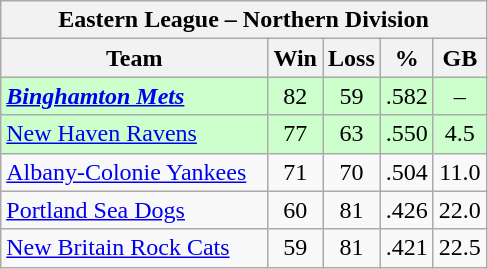<table class="wikitable">
<tr>
<th colspan="5">Eastern League – Northern Division</th>
</tr>
<tr>
<th width="55%">Team</th>
<th>Win</th>
<th>Loss</th>
<th>%</th>
<th>GB</th>
</tr>
<tr align=center bgcolor="#CCFFCC">
<td align=left><strong><em><a href='#'>Binghamton Mets</a></em></strong></td>
<td>82</td>
<td>59</td>
<td>.582</td>
<td>–</td>
</tr>
<tr align=center bgcolor="#CCFFCC">
<td align=left><a href='#'>New Haven Ravens</a></td>
<td>77</td>
<td>63</td>
<td>.550</td>
<td>4.5</td>
</tr>
<tr align=center>
<td align=left><a href='#'>Albany-Colonie Yankees</a></td>
<td>71</td>
<td>70</td>
<td>.504</td>
<td>11.0</td>
</tr>
<tr align=center>
<td align=left><a href='#'>Portland Sea Dogs</a></td>
<td>60</td>
<td>81</td>
<td>.426</td>
<td>22.0</td>
</tr>
<tr align=center>
<td align=left><a href='#'>New Britain Rock Cats</a></td>
<td>59</td>
<td>81</td>
<td>.421</td>
<td>22.5</td>
</tr>
</table>
